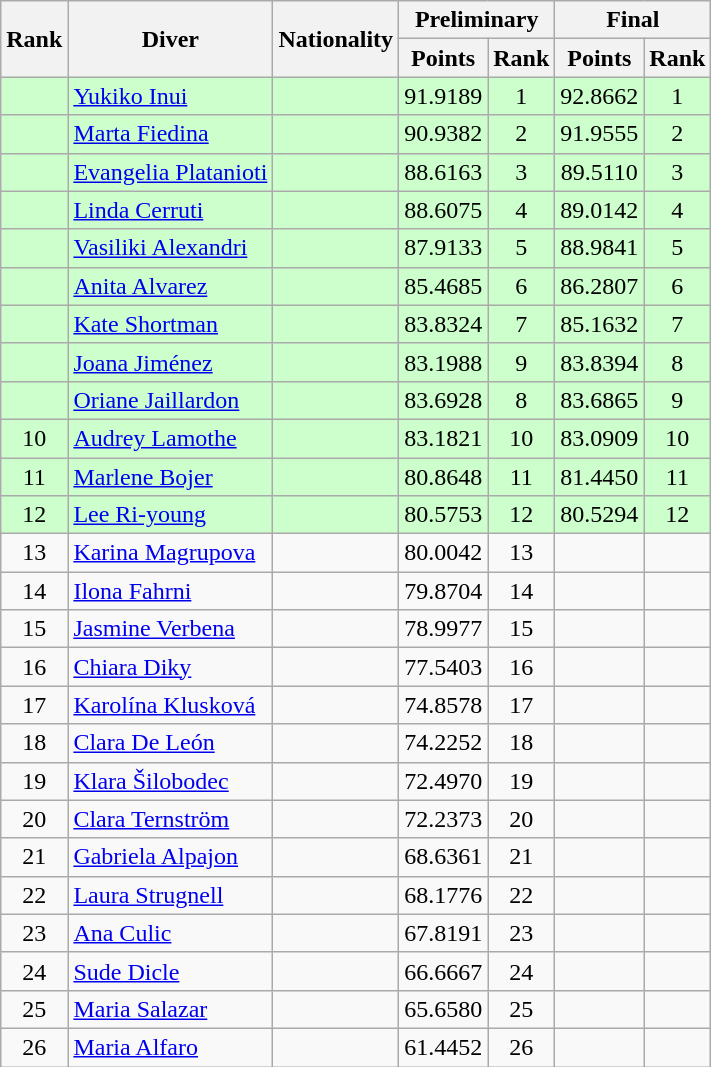<table class="wikitable sortable" style="text-align:center">
<tr>
<th rowspan=2>Rank</th>
<th rowspan=2>Diver</th>
<th rowspan=2>Nationality</th>
<th colspan=2>Preliminary</th>
<th colspan=2>Final</th>
</tr>
<tr>
<th>Points</th>
<th>Rank</th>
<th>Points</th>
<th>Rank</th>
</tr>
<tr bgcolor=ccffcc>
<td></td>
<td align=left><a href='#'>Yukiko Inui</a></td>
<td align=left></td>
<td>91.9189</td>
<td>1</td>
<td>92.8662</td>
<td>1</td>
</tr>
<tr bgcolor=ccffcc>
<td></td>
<td align=left><a href='#'>Marta Fiedina</a></td>
<td align=left></td>
<td>90.9382</td>
<td>2</td>
<td>91.9555</td>
<td>2</td>
</tr>
<tr bgcolor=ccffcc>
<td></td>
<td align=left><a href='#'>Evangelia Platanioti</a></td>
<td align=left></td>
<td>88.6163</td>
<td>3</td>
<td>89.5110</td>
<td>3</td>
</tr>
<tr bgcolor=ccffcc>
<td></td>
<td align=left><a href='#'>Linda Cerruti</a></td>
<td align=left></td>
<td>88.6075</td>
<td>4</td>
<td>89.0142</td>
<td>4</td>
</tr>
<tr bgcolor=ccffcc>
<td></td>
<td align=left><a href='#'>Vasiliki Alexandri</a></td>
<td align=left></td>
<td>87.9133</td>
<td>5</td>
<td>88.9841</td>
<td>5</td>
</tr>
<tr bgcolor=ccffcc>
<td></td>
<td align=left><a href='#'>Anita Alvarez</a></td>
<td align=left></td>
<td>85.4685</td>
<td>6</td>
<td>86.2807</td>
<td>6</td>
</tr>
<tr bgcolor=ccffcc>
<td></td>
<td align=left><a href='#'>Kate Shortman</a></td>
<td align=left></td>
<td>83.8324</td>
<td>7</td>
<td>85.1632</td>
<td>7</td>
</tr>
<tr bgcolor=ccffcc>
<td></td>
<td align=left><a href='#'>Joana Jiménez</a></td>
<td align=left></td>
<td>83.1988</td>
<td>9</td>
<td>83.8394</td>
<td>8</td>
</tr>
<tr bgcolor=ccffcc>
<td></td>
<td align=left><a href='#'>Oriane Jaillardon</a></td>
<td align=left></td>
<td>83.6928</td>
<td>8</td>
<td>83.6865</td>
<td>9</td>
</tr>
<tr bgcolor=ccffcc>
<td>10</td>
<td align=left><a href='#'>Audrey Lamothe</a></td>
<td align=left></td>
<td>83.1821</td>
<td>10</td>
<td>83.0909</td>
<td>10</td>
</tr>
<tr bgcolor=ccffcc>
<td>11</td>
<td align=left><a href='#'>Marlene Bojer</a></td>
<td align=left></td>
<td>80.8648</td>
<td>11</td>
<td>81.4450</td>
<td>11</td>
</tr>
<tr bgcolor=ccffcc>
<td>12</td>
<td align=left><a href='#'>Lee Ri-young</a></td>
<td align=left></td>
<td>80.5753</td>
<td>12</td>
<td>80.5294</td>
<td>12</td>
</tr>
<tr>
<td>13</td>
<td align=left><a href='#'>Karina Magrupova</a></td>
<td align=left></td>
<td>80.0042</td>
<td>13</td>
<td></td>
<td></td>
</tr>
<tr>
<td>14</td>
<td align=left><a href='#'>Ilona Fahrni</a></td>
<td align=left></td>
<td>79.8704</td>
<td>14</td>
<td></td>
<td></td>
</tr>
<tr>
<td>15</td>
<td align=left><a href='#'>Jasmine Verbena</a></td>
<td align=left></td>
<td>78.9977</td>
<td>15</td>
<td></td>
<td></td>
</tr>
<tr>
<td>16</td>
<td align=left><a href='#'>Chiara Diky</a></td>
<td align=left></td>
<td>77.5403</td>
<td>16</td>
<td></td>
<td></td>
</tr>
<tr>
<td>17</td>
<td align=left><a href='#'>Karolína Klusková</a></td>
<td align=left></td>
<td>74.8578</td>
<td>17</td>
<td></td>
<td></td>
</tr>
<tr>
<td>18</td>
<td align=left><a href='#'>Clara De León</a></td>
<td align=left></td>
<td>74.2252</td>
<td>18</td>
<td></td>
<td></td>
</tr>
<tr>
<td>19</td>
<td align=left><a href='#'>Klara Šilobodec</a></td>
<td align=left></td>
<td>72.4970</td>
<td>19</td>
<td></td>
<td></td>
</tr>
<tr>
<td>20</td>
<td align=left><a href='#'>Clara Ternström</a></td>
<td align=left></td>
<td>72.2373</td>
<td>20</td>
<td></td>
<td></td>
</tr>
<tr>
<td>21</td>
<td align=left><a href='#'>Gabriela Alpajon</a></td>
<td align=left></td>
<td>68.6361</td>
<td>21</td>
<td></td>
<td></td>
</tr>
<tr>
<td>22</td>
<td align=left><a href='#'>Laura Strugnell</a></td>
<td align=left></td>
<td>68.1776</td>
<td>22</td>
<td></td>
<td></td>
</tr>
<tr>
<td>23</td>
<td align=left><a href='#'>Ana Culic</a></td>
<td align=left></td>
<td>67.8191</td>
<td>23</td>
<td></td>
<td></td>
</tr>
<tr>
<td>24</td>
<td align=left><a href='#'>Sude Dicle</a></td>
<td align=left></td>
<td>66.6667</td>
<td>24</td>
<td></td>
<td></td>
</tr>
<tr>
<td>25</td>
<td align=left><a href='#'>Maria Salazar</a></td>
<td align=left></td>
<td>65.6580</td>
<td>25</td>
<td></td>
<td></td>
</tr>
<tr>
<td>26</td>
<td align=left><a href='#'>Maria Alfaro</a></td>
<td align=left></td>
<td>61.4452</td>
<td>26</td>
<td></td>
<td></td>
</tr>
</table>
